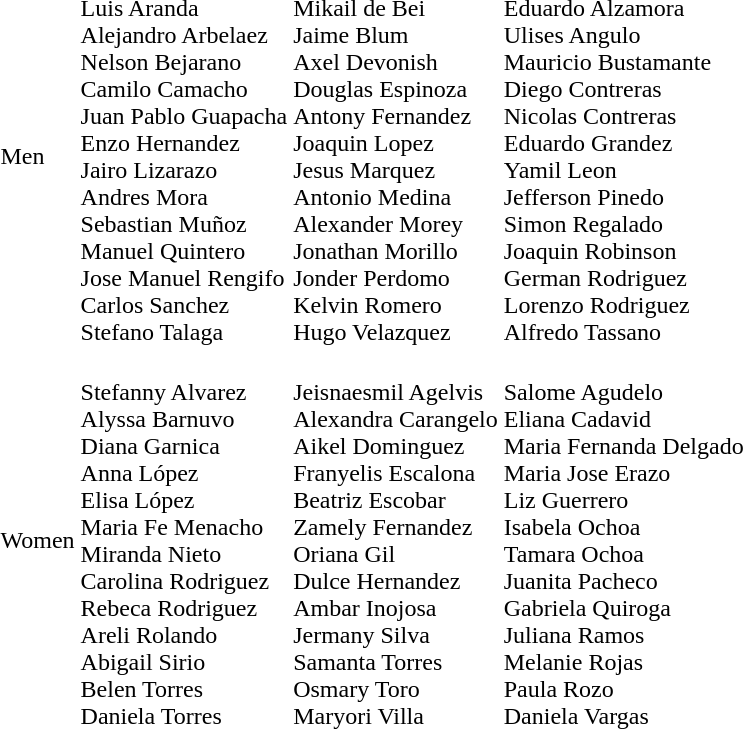<table>
<tr>
<td>Men</td>
<td nowrap><br>Luis Aranda<br>Alejandro Arbelaez<br>Nelson Bejarano<br>Camilo Camacho<br>Juan Pablo Guapacha<br>Enzo Hernandez<br>Jairo Lizarazo<br>Andres Mora<br>Sebastian Muñoz<br>Manuel Quintero<br>Jose Manuel Rengifo<br>Carlos Sanchez<br>Stefano Talaga</td>
<td><br>Mikail de Bei<br>Jaime Blum<br>Axel Devonish<br>Douglas Espinoza<br>Antony Fernandez<br>Joaquin Lopez<br>Jesus Marquez<br>Antonio Medina<br>Alexander Morey<br>Jonathan Morillo<br>Jonder Perdomo<br>Kelvin Romero<br>Hugo Velazquez</td>
<td><br>Eduardo Alzamora<br>Ulises Angulo<br>Mauricio Bustamante<br>Diego Contreras<br>Nicolas Contreras<br>Eduardo Grandez<br>Yamil Leon<br>Jefferson Pinedo<br>Simon Regalado<br>Joaquin Robinson<br>German Rodriguez<br>Lorenzo Rodriguez<br>Alfredo Tassano</td>
</tr>
<tr>
<td>Women</td>
<td><br>Stefanny Alvarez<br>Alyssa Barnuvo<br>Diana Garnica<br>Anna López<br>Elisa López<br>Maria Fe Menacho<br>Miranda Nieto<br>Carolina Rodriguez<br>Rebeca Rodriguez<br>Areli Rolando<br>Abigail Sirio<br>Belen Torres<br>Daniela Torres</td>
<td nowrap><br>Jeisnaesmil Agelvis<br>Alexandra Carangelo<br>Aikel Dominguez<br>Franyelis Escalona<br>Beatriz Escobar<br>Zamely Fernandez<br>Oriana Gil<br>Dulce Hernandez<br>Ambar Inojosa<br>Jermany Silva<br>Samanta Torres<br>Osmary Toro<br>Maryori Villa</td>
<td nowrap><br>Salome Agudelo<br>Eliana Cadavid<br>Maria Fernanda Delgado<br>Maria Jose Erazo<br>Liz Guerrero<br>Isabela Ochoa<br>Tamara Ochoa<br>Juanita Pacheco<br>Gabriela Quiroga<br>Juliana Ramos<br>Melanie Rojas<br>Paula Rozo<br>Daniela Vargas</td>
</tr>
</table>
